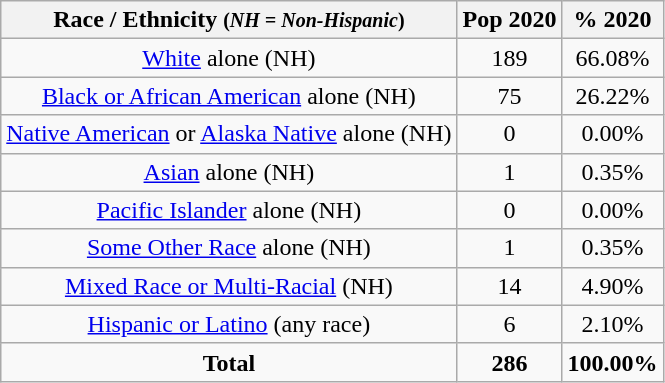<table class="wikitable" style="text-align:center;">
<tr>
<th>Race / Ethnicity <small>(<em>NH = Non-Hispanic</em>)</small></th>
<th>Pop 2020</th>
<th>% 2020</th>
</tr>
<tr>
<td><a href='#'>White</a> alone (NH)</td>
<td>189</td>
<td>66.08%</td>
</tr>
<tr>
<td><a href='#'>Black or African American</a> alone (NH)</td>
<td>75</td>
<td>26.22%</td>
</tr>
<tr>
<td><a href='#'>Native American</a> or <a href='#'>Alaska Native</a> alone (NH)</td>
<td>0</td>
<td>0.00%</td>
</tr>
<tr>
<td><a href='#'>Asian</a> alone (NH)</td>
<td>1</td>
<td>0.35%</td>
</tr>
<tr>
<td><a href='#'>Pacific Islander</a> alone (NH)</td>
<td>0</td>
<td>0.00%</td>
</tr>
<tr>
<td><a href='#'>Some Other Race</a> alone (NH)</td>
<td>1</td>
<td>0.35%</td>
</tr>
<tr>
<td><a href='#'>Mixed Race or Multi-Racial</a> (NH)</td>
<td>14</td>
<td>4.90%</td>
</tr>
<tr>
<td><a href='#'>Hispanic or Latino</a> (any race)</td>
<td>6</td>
<td>2.10%</td>
</tr>
<tr>
<td><strong>Total</strong></td>
<td><strong>286</strong></td>
<td><strong>100.00%</strong></td>
</tr>
</table>
